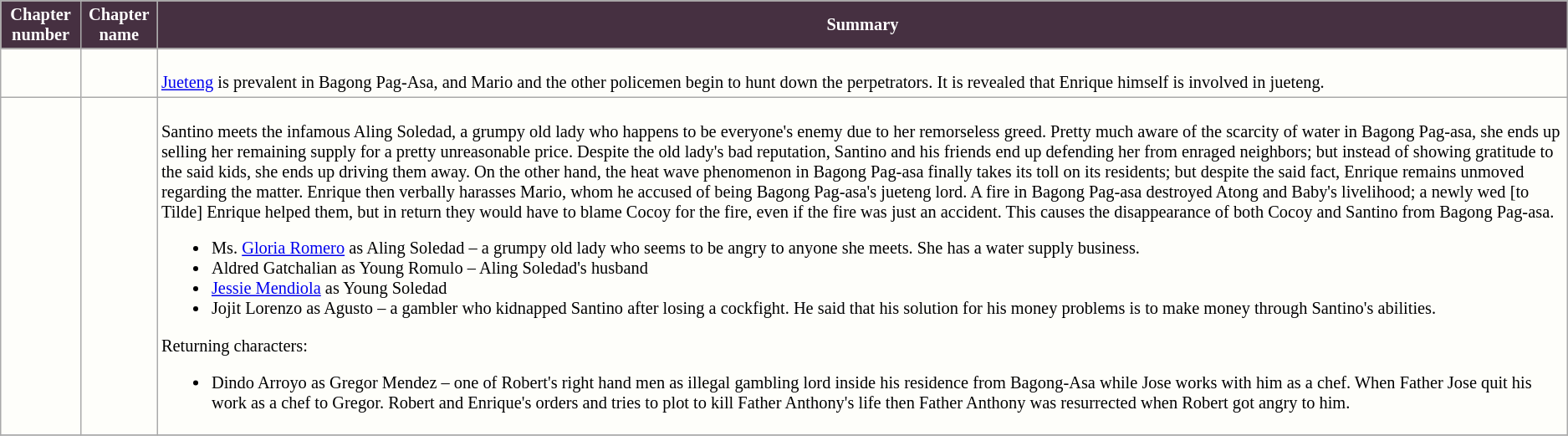<table class="wikitable" style=" background:#FEFEFA; font-size: 85%;">
<tr>
<th style="background:#463041; color:white;">Chapter number</th>
<th style="background:#463041; color:white; ">Chapter name</th>
<th style="background:#463041; color:white;">Summary</th>
</tr>
<tr>
<td></td>
<td></td>
<td><br><a href='#'>Jueteng</a> is prevalent in Bagong Pag-Asa, and Mario and the other policemen begin to hunt down the perpetrators. It is revealed that Enrique himself is involved in jueteng.</td>
</tr>
<tr>
<td></td>
<td></td>
<td><br>Santino meets the infamous Aling Soledad, a grumpy old lady who happens to be everyone's enemy due to her remorseless greed. Pretty much aware of the scarcity of water in Bagong Pag-asa, she ends up selling her remaining supply for a pretty unreasonable price. Despite the old lady's bad reputation, Santino and his friends end up defending her from enraged neighbors; but instead of showing gratitude to the said kids, she ends up driving them away. On the other hand, the heat wave phenomenon in Bagong Pag-asa finally takes its toll on its residents; but despite the said fact, Enrique remains unmoved regarding the matter. Enrique then verbally harasses Mario, whom he accused of being Bagong Pag-asa's jueteng lord. A fire in Bagong Pag-asa destroyed Atong and Baby's livelihood; a newly wed [to Tilde] Enrique helped them, but in return they would have to blame Cocoy for the fire, even if the fire was just an accident. This causes the disappearance of both Cocoy and Santino from Bagong Pag-asa.<ul><li>Ms. <a href='#'>Gloria Romero</a> as Aling Soledad – a grumpy old lady who seems to be angry to anyone she meets. She has a water supply business.</li><li>Aldred Gatchalian as Young Romulo – Aling Soledad's husband</li><li><a href='#'>Jessie Mendiola</a> as Young Soledad</li><li>Jojit Lorenzo as Agusto – a gambler who kidnapped Santino after losing a cockfight. He said that his solution for his money problems is to make money through Santino's abilities.</li></ul>Returning characters:<ul><li>Dindo Arroyo as Gregor Mendez – one of Robert's right hand men as illegal gambling lord inside his residence from Bagong-Asa while Jose works with him as a chef. When Father Jose quit his work as a chef to Gregor. Robert and Enrique's orders and  tries to plot to kill Father Anthony's life then Father Anthony was resurrected when Robert got angry to him.</li></ul></td>
</tr>
<tr>
</tr>
</table>
